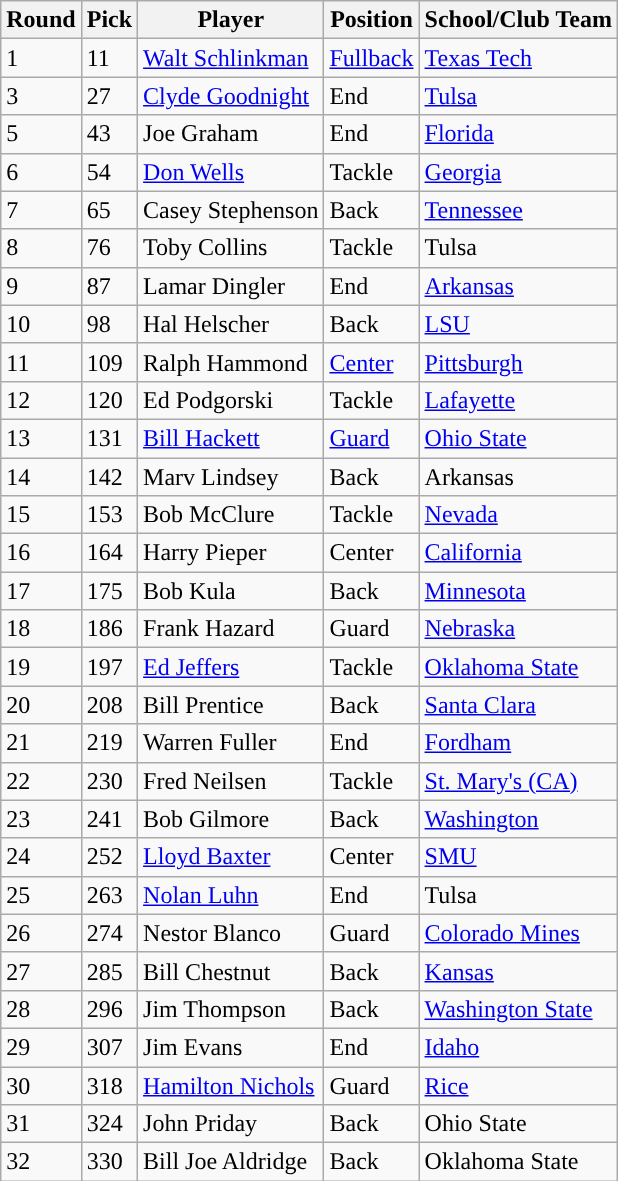<table class="wikitable sortable sortable">
<tr>
<th>Round</th>
<th>Pick</th>
<th>Player</th>
<th>Position</th>
<th>School/Club Team</th>
</tr>
<tr>
<td>1</td>
<td>11</td>
<td><a href='#'>Walt Schlinkman</a></td>
<td><a href='#'>Fullback</a></td>
<td><a href='#'>Texas Tech</a></td>
</tr>
<tr>
<td>3</td>
<td>27</td>
<td><a href='#'>Clyde Goodnight</a></td>
<td>End</td>
<td><a href='#'>Tulsa</a></td>
</tr>
<tr>
<td>5</td>
<td>43</td>
<td>Joe Graham</td>
<td>End</td>
<td><a href='#'>Florida</a></td>
</tr>
<tr>
<td>6</td>
<td>54</td>
<td><a href='#'>Don Wells</a></td>
<td>Tackle</td>
<td><a href='#'>Georgia</a></td>
</tr>
<tr>
<td>7</td>
<td>65</td>
<td>Casey Stephenson</td>
<td>Back</td>
<td><a href='#'>Tennessee</a></td>
</tr>
<tr>
<td>8</td>
<td>76</td>
<td>Toby Collins</td>
<td>Tackle</td>
<td>Tulsa</td>
</tr>
<tr>
<td>9</td>
<td>87</td>
<td>Lamar Dingler</td>
<td>End</td>
<td><a href='#'>Arkansas</a></td>
</tr>
<tr>
<td>10</td>
<td>98</td>
<td>Hal Helscher</td>
<td>Back</td>
<td><a href='#'>LSU</a></td>
</tr>
<tr>
<td>11</td>
<td>109</td>
<td>Ralph Hammond</td>
<td><a href='#'>Center</a></td>
<td><a href='#'>Pittsburgh</a></td>
</tr>
<tr>
<td>12</td>
<td>120</td>
<td>Ed Podgorski</td>
<td>Tackle</td>
<td><a href='#'>Lafayette</a></td>
</tr>
<tr>
<td>13</td>
<td>131</td>
<td><a href='#'>Bill Hackett</a></td>
<td><a href='#'>Guard</a></td>
<td><a href='#'>Ohio State</a></td>
</tr>
<tr>
<td>14</td>
<td>142</td>
<td>Marv Lindsey</td>
<td>Back</td>
<td>Arkansas</td>
</tr>
<tr>
<td>15</td>
<td>153</td>
<td>Bob McClure</td>
<td>Tackle</td>
<td><a href='#'>Nevada</a></td>
</tr>
<tr>
<td>16</td>
<td>164</td>
<td>Harry Pieper</td>
<td>Center</td>
<td><a href='#'>California</a></td>
</tr>
<tr>
<td>17</td>
<td>175</td>
<td>Bob Kula</td>
<td>Back</td>
<td><a href='#'>Minnesota</a></td>
</tr>
<tr>
<td>18</td>
<td>186</td>
<td>Frank Hazard</td>
<td>Guard</td>
<td><a href='#'>Nebraska</a></td>
</tr>
<tr>
<td>19</td>
<td>197</td>
<td><a href='#'>Ed Jeffers</a></td>
<td>Tackle</td>
<td><a href='#'>Oklahoma State</a></td>
</tr>
<tr>
<td>20</td>
<td>208</td>
<td>Bill Prentice</td>
<td>Back</td>
<td><a href='#'>Santa Clara</a></td>
</tr>
<tr>
<td>21</td>
<td>219</td>
<td>Warren Fuller</td>
<td>End</td>
<td><a href='#'>Fordham</a></td>
</tr>
<tr>
<td>22</td>
<td>230</td>
<td>Fred Neilsen</td>
<td>Tackle</td>
<td><a href='#'>St. Mary's (CA)</a></td>
</tr>
<tr>
<td>23</td>
<td>241</td>
<td>Bob Gilmore</td>
<td>Back</td>
<td><a href='#'>Washington</a></td>
</tr>
<tr>
<td>24</td>
<td>252</td>
<td><a href='#'>Lloyd Baxter</a></td>
<td>Center</td>
<td><a href='#'>SMU</a></td>
</tr>
<tr>
<td>25</td>
<td>263</td>
<td><a href='#'>Nolan Luhn</a></td>
<td>End</td>
<td>Tulsa</td>
</tr>
<tr>
<td>26</td>
<td>274</td>
<td>Nestor Blanco</td>
<td>Guard</td>
<td><a href='#'>Colorado Mines</a></td>
</tr>
<tr>
<td>27</td>
<td>285</td>
<td>Bill Chestnut</td>
<td>Back</td>
<td><a href='#'>Kansas</a></td>
</tr>
<tr>
<td>28</td>
<td>296</td>
<td>Jim Thompson</td>
<td>Back</td>
<td><a href='#'>Washington State</a></td>
</tr>
<tr>
<td>29</td>
<td>307</td>
<td>Jim Evans</td>
<td>End</td>
<td><a href='#'>Idaho</a></td>
</tr>
<tr>
<td>30</td>
<td>318</td>
<td><a href='#'>Hamilton Nichols</a></td>
<td>Guard</td>
<td><a href='#'>Rice</a></td>
</tr>
<tr>
<td>31</td>
<td>324</td>
<td>John Priday</td>
<td>Back</td>
<td>Ohio State</td>
</tr>
<tr>
<td>32</td>
<td>330</td>
<td>Bill Joe Aldridge</td>
<td>Back</td>
<td>Oklahoma State</td>
</tr>
</table>
